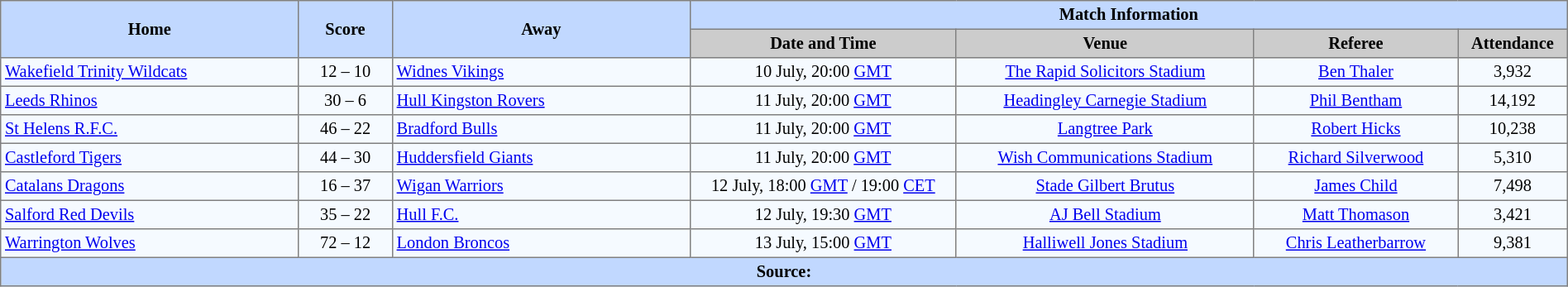<table border="1" cellpadding="3" cellspacing="0" style="border-collapse:collapse; font-size:85%; text-align:center; width:100%">
<tr style="background:#c1d8ff;">
<th rowspan="2" style="width:19%;">Home</th>
<th rowspan="2" style="width:6%;">Score</th>
<th rowspan="2" style="width:19%;">Away</th>
<th colspan=6>Match Information</th>
</tr>
<tr style="background:#ccc;">
<th width=17%>Date and Time</th>
<th width=19%>Venue</th>
<th width=13%>Referee</th>
<th width=7%>Attendance</th>
</tr>
<tr style="background:#f5faff;">
<td align=left> <a href='#'>Wakefield Trinity Wildcats</a></td>
<td>12 – 10</td>
<td align=left> <a href='#'>Widnes Vikings</a></td>
<td>10 July, 20:00 <a href='#'>GMT</a></td>
<td><a href='#'>The Rapid Solicitors Stadium</a></td>
<td><a href='#'>Ben Thaler</a></td>
<td>3,932</td>
</tr>
<tr style="background:#f5faff;">
<td align=left> <a href='#'>Leeds Rhinos</a></td>
<td>30 – 6</td>
<td align=left> <a href='#'>Hull Kingston Rovers</a></td>
<td>11 July, 20:00 <a href='#'>GMT</a></td>
<td><a href='#'>Headingley Carnegie Stadium</a></td>
<td><a href='#'>Phil Bentham</a></td>
<td>14,192</td>
</tr>
<tr style="background:#f5faff;">
<td align=left> <a href='#'>St Helens R.F.C.</a></td>
<td>46 – 22</td>
<td align=left> <a href='#'>Bradford Bulls</a></td>
<td>11 July, 20:00 <a href='#'>GMT</a></td>
<td><a href='#'>Langtree Park</a></td>
<td><a href='#'>Robert Hicks</a></td>
<td>10,238</td>
</tr>
<tr style="background:#f5faff;">
<td align=left> <a href='#'>Castleford Tigers</a></td>
<td>44 – 30</td>
<td align=left> <a href='#'>Huddersfield Giants</a></td>
<td>11 July, 20:00 <a href='#'>GMT</a></td>
<td><a href='#'>Wish Communications Stadium</a></td>
<td><a href='#'>Richard Silverwood</a></td>
<td>5,310</td>
</tr>
<tr style="background:#f5faff;">
<td align=left> <a href='#'>Catalans Dragons</a></td>
<td>16 – 37</td>
<td align=left> <a href='#'>Wigan Warriors</a></td>
<td>12 July, 18:00 <a href='#'>GMT</a> / 19:00 <a href='#'>CET</a></td>
<td><a href='#'>Stade Gilbert Brutus</a></td>
<td><a href='#'>James Child</a></td>
<td>7,498</td>
</tr>
<tr style="background:#f5faff;">
<td align=left> <a href='#'>Salford Red Devils</a></td>
<td>35 – 22</td>
<td align=left> <a href='#'>Hull F.C.</a></td>
<td>12 July, 19:30 <a href='#'>GMT</a></td>
<td><a href='#'>AJ Bell Stadium</a></td>
<td><a href='#'>Matt Thomason</a></td>
<td>3,421</td>
</tr>
<tr style="background:#f5faff;">
<td align=left> <a href='#'>Warrington Wolves</a></td>
<td>72 – 12</td>
<td align=left> <a href='#'>London Broncos</a></td>
<td>13 July, 15:00 <a href='#'>GMT</a></td>
<td><a href='#'>Halliwell Jones Stadium</a></td>
<td><a href='#'>Chris Leatherbarrow</a></td>
<td>9,381</td>
</tr>
<tr style="background:#c1d8ff;">
<th colspan=12>Source:</th>
</tr>
</table>
